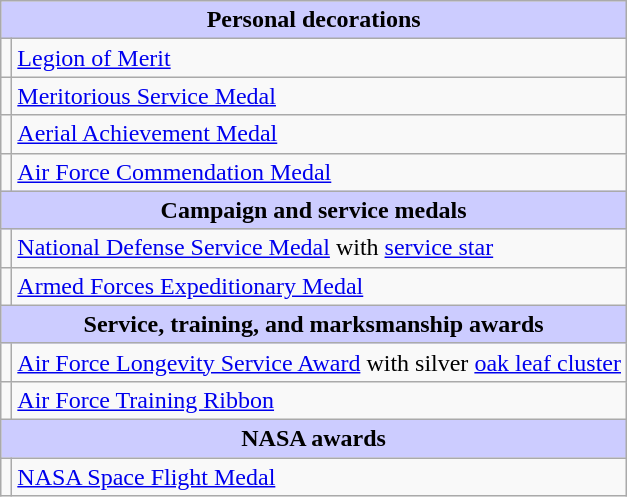<table class="wikitable">
<tr style="background:#ccf; text-align:center;">
<td colspan=2><strong>Personal decorations</strong></td>
</tr>
<tr>
<td></td>
<td><a href='#'>Legion of Merit</a></td>
</tr>
<tr>
<td></td>
<td><a href='#'>Meritorious Service Medal</a></td>
</tr>
<tr>
<td></td>
<td><a href='#'>Aerial Achievement Medal</a></td>
</tr>
<tr>
<td></td>
<td><a href='#'>Air Force Commendation Medal</a></td>
</tr>
<tr style="background:#ccf; text-align:center;">
<td colspan=2><strong>Campaign and service medals</strong></td>
</tr>
<tr>
<td></td>
<td><a href='#'>National Defense Service Medal</a> with <a href='#'>service star</a></td>
</tr>
<tr>
<td></td>
<td><a href='#'>Armed Forces Expeditionary Medal</a></td>
</tr>
<tr style="background:#ccf; text-align:center;">
<td colspan=2><strong>Service, training, and marksmanship awards</strong></td>
</tr>
<tr>
<td></td>
<td><a href='#'>Air Force Longevity Service Award</a> with silver <a href='#'>oak leaf cluster</a></td>
</tr>
<tr>
<td></td>
<td><a href='#'>Air Force Training Ribbon</a></td>
</tr>
<tr style="background:#ccf; text-align:center;">
<td colspan=2><strong>NASA awards</strong></td>
</tr>
<tr>
<td></td>
<td><a href='#'>NASA Space Flight Medal</a></td>
</tr>
</table>
